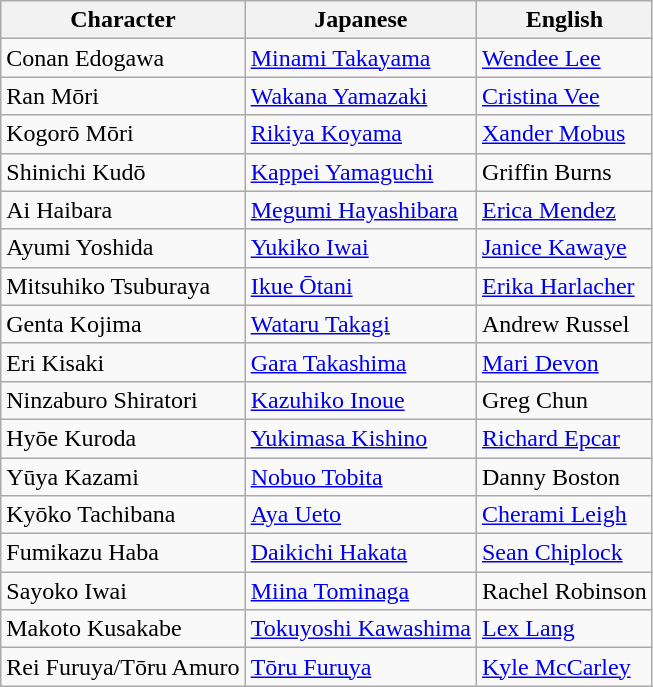<table class="wikitable">
<tr>
<th>Character</th>
<th>Japanese</th>
<th>English</th>
</tr>
<tr>
<td>Conan Edogawa</td>
<td><a href='#'>Minami Takayama</a></td>
<td><a href='#'>Wendee Lee</a></td>
</tr>
<tr>
<td>Ran Mōri</td>
<td><a href='#'>Wakana Yamazaki</a></td>
<td><a href='#'>Cristina Vee</a></td>
</tr>
<tr>
<td>Kogorō Mōri</td>
<td><a href='#'>Rikiya Koyama</a></td>
<td><a href='#'>Xander Mobus</a></td>
</tr>
<tr>
<td>Shinichi Kudō</td>
<td><a href='#'>Kappei Yamaguchi</a></td>
<td>Griffin Burns</td>
</tr>
<tr>
<td>Ai Haibara</td>
<td><a href='#'>Megumi Hayashibara</a></td>
<td><a href='#'>Erica Mendez</a></td>
</tr>
<tr>
<td>Ayumi Yoshida</td>
<td><a href='#'>Yukiko Iwai</a></td>
<td><a href='#'>Janice Kawaye</a></td>
</tr>
<tr>
<td>Mitsuhiko Tsuburaya</td>
<td><a href='#'>Ikue Ōtani</a></td>
<td><a href='#'>Erika Harlacher</a></td>
</tr>
<tr>
<td>Genta Kojima</td>
<td><a href='#'>Wataru Takagi</a></td>
<td>Andrew Russel</td>
</tr>
<tr>
<td>Eri Kisaki</td>
<td><a href='#'>Gara Takashima</a></td>
<td><a href='#'>Mari Devon</a></td>
</tr>
<tr>
<td>Ninzaburo Shiratori</td>
<td><a href='#'>Kazuhiko Inoue</a></td>
<td>Greg Chun</td>
</tr>
<tr>
<td>Hyōe Kuroda</td>
<td><a href='#'>Yukimasa Kishino</a></td>
<td><a href='#'>Richard Epcar</a></td>
</tr>
<tr>
<td>Yūya Kazami</td>
<td><a href='#'>Nobuo Tobita</a></td>
<td>Danny Boston</td>
</tr>
<tr>
<td>Kyōko Tachibana</td>
<td><a href='#'>Aya Ueto</a></td>
<td><a href='#'>Cherami Leigh</a></td>
</tr>
<tr>
<td>Fumikazu Haba</td>
<td><a href='#'>Daikichi Hakata</a></td>
<td><a href='#'>Sean Chiplock</a></td>
</tr>
<tr>
<td>Sayoko Iwai</td>
<td><a href='#'>Miina Tominaga</a></td>
<td>Rachel Robinson</td>
</tr>
<tr>
<td>Makoto Kusakabe</td>
<td><a href='#'>Tokuyoshi Kawashima</a></td>
<td><a href='#'>Lex Lang</a></td>
</tr>
<tr>
<td>Rei Furuya/Tōru Amuro</td>
<td><a href='#'>Tōru Furuya</a></td>
<td><a href='#'>Kyle McCarley</a></td>
</tr>
</table>
